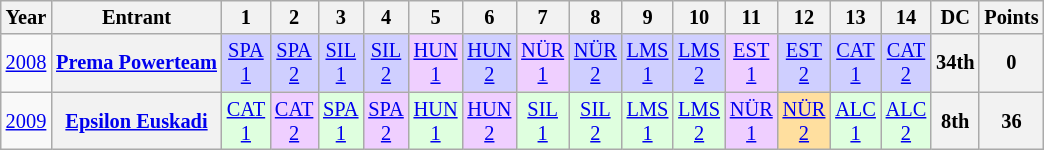<table class="wikitable" style="text-align:center; font-size:85%">
<tr>
<th>Year</th>
<th>Entrant</th>
<th>1</th>
<th>2</th>
<th>3</th>
<th>4</th>
<th>5</th>
<th>6</th>
<th>7</th>
<th>8</th>
<th>9</th>
<th>10</th>
<th>11</th>
<th>12</th>
<th>13</th>
<th>14</th>
<th>DC</th>
<th>Points</th>
</tr>
<tr>
<td><a href='#'>2008</a></td>
<th nowrap><a href='#'>Prema Powerteam</a></th>
<td style="background:#cfcfff;"><a href='#'>SPA<br>1</a><br></td>
<td style="background:#cfcfff;"><a href='#'>SPA<br>2</a><br></td>
<td style="background:#cfcfff;"><a href='#'>SIL<br>1</a><br></td>
<td style="background:#cfcfff;"><a href='#'>SIL<br>2</a><br></td>
<td style="background:#efcfff;"><a href='#'>HUN<br>1</a><br></td>
<td style="background:#cfcfff;"><a href='#'>HUN<br>2</a><br></td>
<td style="background:#efcfff;"><a href='#'>NÜR<br>1</a><br></td>
<td style="background:#cfcfff;"><a href='#'>NÜR<br>2</a><br></td>
<td style="background:#cfcfff;"><a href='#'>LMS<br>1</a><br></td>
<td style="background:#cfcfff;"><a href='#'>LMS<br>2</a><br></td>
<td style="background:#efcfff;"><a href='#'>EST<br>1</a><br></td>
<td style="background:#cfcfff;"><a href='#'>EST<br>2</a><br></td>
<td style="background:#cfcfff;"><a href='#'>CAT<br>1</a><br></td>
<td style="background:#cfcfff;"><a href='#'>CAT<br>2</a><br></td>
<th>34th</th>
<th>0</th>
</tr>
<tr>
<td><a href='#'>2009</a></td>
<th nowrap><a href='#'>Epsilon Euskadi</a></th>
<td style="background:#dfffdf;"><a href='#'>CAT<br>1</a><br></td>
<td style="background:#efcfff;"><a href='#'>CAT<br>2</a><br></td>
<td style="background:#dfffdf;"><a href='#'>SPA<br>1</a><br></td>
<td style="background:#efcfff;"><a href='#'>SPA<br>2</a><br></td>
<td style="background:#dfffdf;"><a href='#'>HUN<br>1</a><br></td>
<td style="background:#efcfff;"><a href='#'>HUN<br>2</a><br></td>
<td style="background:#dfffdf;"><a href='#'>SIL<br>1</a><br></td>
<td style="background:#dfffdf;"><a href='#'>SIL<br>2</a><br></td>
<td style="background:#dfffdf;"><a href='#'>LMS<br>1</a><br></td>
<td style="background:#dfffdf;"><a href='#'>LMS<br>2</a><br></td>
<td style="background:#efcfff;"><a href='#'>NÜR<br>1</a><br></td>
<td style="background:#ffdf9f;"><a href='#'>NÜR<br>2</a><br></td>
<td style="background:#dfffdf;"><a href='#'>ALC<br>1</a><br></td>
<td style="background:#dfffdf;"><a href='#'>ALC<br>2</a><br></td>
<th>8th</th>
<th>36</th>
</tr>
</table>
